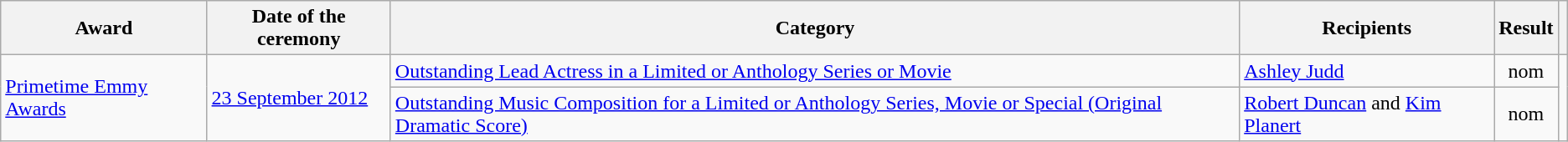<table class="wikitable plainrowheaders sortable">
<tr>
<th scope="col">Award</th>
<th scope="col">Date of the ceremony</th>
<th scope="col">Category</th>
<th scope="col">Recipients</th>
<th scope="col">Result</th>
<th class="unsortable" scope="col"></th>
</tr>
<tr>
<td rowspan="2" scope="row"><a href='#'>Primetime Emmy Awards</a></td>
<td rowspan="2"><a href='#'>23 September 2012</a></td>
<td><a href='#'>Outstanding Lead Actress in a Limited or Anthology Series or Movie</a></td>
<td><a href='#'>Ashley Judd</a></td>
<td align="center">nom</td>
<td rowspan="2"></td>
</tr>
<tr>
<td><a href='#'>Outstanding Music Composition for a Limited or Anthology Series, Movie or Special (Original Dramatic Score)</a></td>
<td><a href='#'>Robert Duncan</a> and <a href='#'>Kim Planert</a></td>
<td align="center">nom</td>
</tr>
</table>
